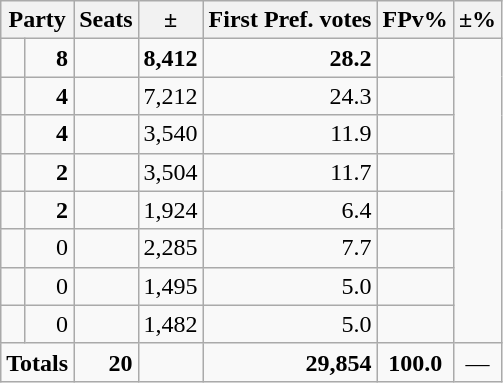<table class=wikitable>
<tr>
<th colspan=2 align=center>Party</th>
<th valign=top>Seats</th>
<th valign=top>±</th>
<th valign=top>First Pref. votes</th>
<th valign=top>FPv%</th>
<th valign=top>±%</th>
</tr>
<tr>
<td></td>
<td align=right><strong>8</strong></td>
<td align=right></td>
<td align=right><strong>8,412</strong></td>
<td align=right><strong>28.2</strong></td>
<td align=right></td>
</tr>
<tr>
<td></td>
<td align=right><strong>4</strong></td>
<td align=right></td>
<td align=right>7,212</td>
<td align=right>24.3</td>
<td align=right></td>
</tr>
<tr>
<td></td>
<td align=right><strong>4</strong></td>
<td align=right></td>
<td align=right>3,540</td>
<td align=right>11.9</td>
<td align=right></td>
</tr>
<tr>
<td></td>
<td align=right><strong>2</strong></td>
<td align=right></td>
<td align=right>3,504</td>
<td align=right>11.7</td>
<td align=right></td>
</tr>
<tr>
<td></td>
<td align=right><strong>2</strong></td>
<td align=right></td>
<td align=right>1,924</td>
<td align=right>6.4</td>
<td align=right></td>
</tr>
<tr>
<td></td>
<td align=right>0</td>
<td align=right></td>
<td align=right>2,285</td>
<td align=right>7.7</td>
<td align=right></td>
</tr>
<tr>
<td></td>
<td align=right>0</td>
<td align=right></td>
<td align=right>1,495</td>
<td align=right>5.0</td>
<td align=right></td>
</tr>
<tr>
<td></td>
<td align=right>0</td>
<td align=right></td>
<td align=right>1,482</td>
<td align=right>5.0</td>
<td align=right></td>
</tr>
<tr>
<td colspan=2 align=center><strong>Totals</strong></td>
<td align=right><strong>20</strong></td>
<td align=center></td>
<td align=right><strong>29,854</strong></td>
<td align=center><strong>100.0</strong></td>
<td align=center>—</td>
</tr>
</table>
